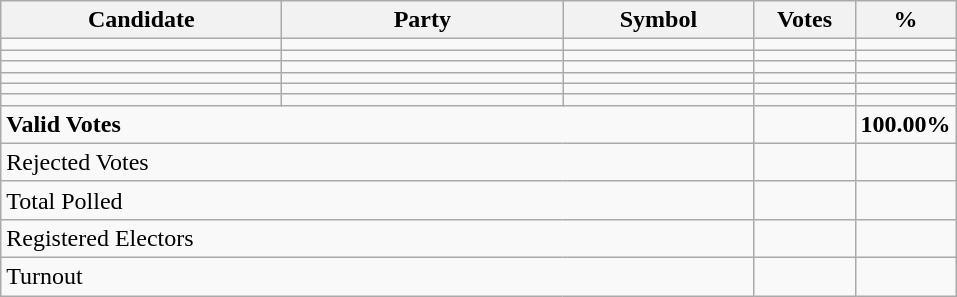<table class="wikitable" border="1" style="text-align:right;">
<tr>
<th align=left width="180">Candidate</th>
<th align=left width="180">Party</th>
<th align=left width="120">Symbol</th>
<th align=left width="60">Votes</th>
<th align=left width="60">%</th>
</tr>
<tr>
<td align=left></td>
<td align=left></td>
<td></td>
<td></td>
<td></td>
</tr>
<tr>
<td align=left></td>
<td align=left></td>
<td></td>
<td></td>
<td></td>
</tr>
<tr>
<td align=left></td>
<td align=left></td>
<td></td>
<td></td>
<td></td>
</tr>
<tr>
<td align=left></td>
<td align=left></td>
<td></td>
<td></td>
<td></td>
</tr>
<tr>
<td align=left></td>
<td align=left></td>
<td></td>
<td></td>
<td></td>
</tr>
<tr>
<td align=left></td>
<td align=left></td>
<td></td>
<td></td>
<td></td>
</tr>
<tr>
<td align=left colspan=3><strong>Valid Votes</strong></td>
<td><strong> </strong></td>
<td><strong>100.00%</strong></td>
</tr>
<tr>
<td align=left colspan=3>Rejected Votes</td>
<td></td>
<td></td>
</tr>
<tr>
<td align=left colspan=3>Total Polled</td>
<td></td>
<td></td>
</tr>
<tr>
<td align=left colspan=3>Registered Electors</td>
<td></td>
<td></td>
</tr>
<tr>
<td align=left colspan=3>Turnout</td>
<td></td>
</tr>
</table>
